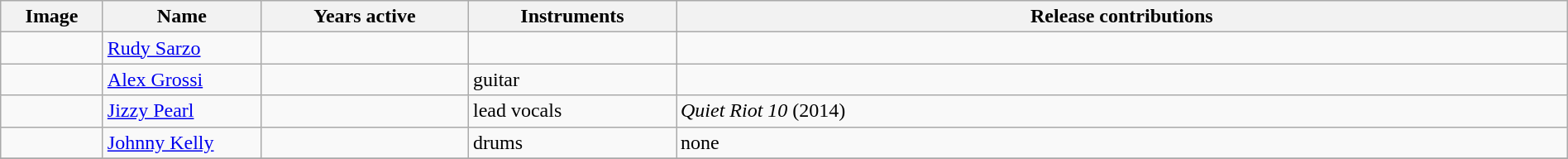<table class="wikitable" border="1" width=100%>
<tr>
<th width="75">Image</th>
<th width="120">Name</th>
<th width="160">Years active</th>
<th width="160">Instruments</th>
<th>Release contributions</th>
</tr>
<tr>
<td></td>
<td><a href='#'>Rudy Sarzo</a></td>
<td></td>
<td></td>
<td></td>
</tr>
<tr>
<td></td>
<td><a href='#'>Alex Grossi</a></td>
<td></td>
<td>guitar</td>
<td></td>
</tr>
<tr>
<td></td>
<td><a href='#'>Jizzy Pearl</a></td>
<td></td>
<td>lead vocals</td>
<td><em>Quiet Riot 10</em> (2014)</td>
</tr>
<tr>
<td></td>
<td><a href='#'>Johnny Kelly</a></td>
<td></td>
<td>drums</td>
<td>none</td>
</tr>
<tr>
</tr>
</table>
